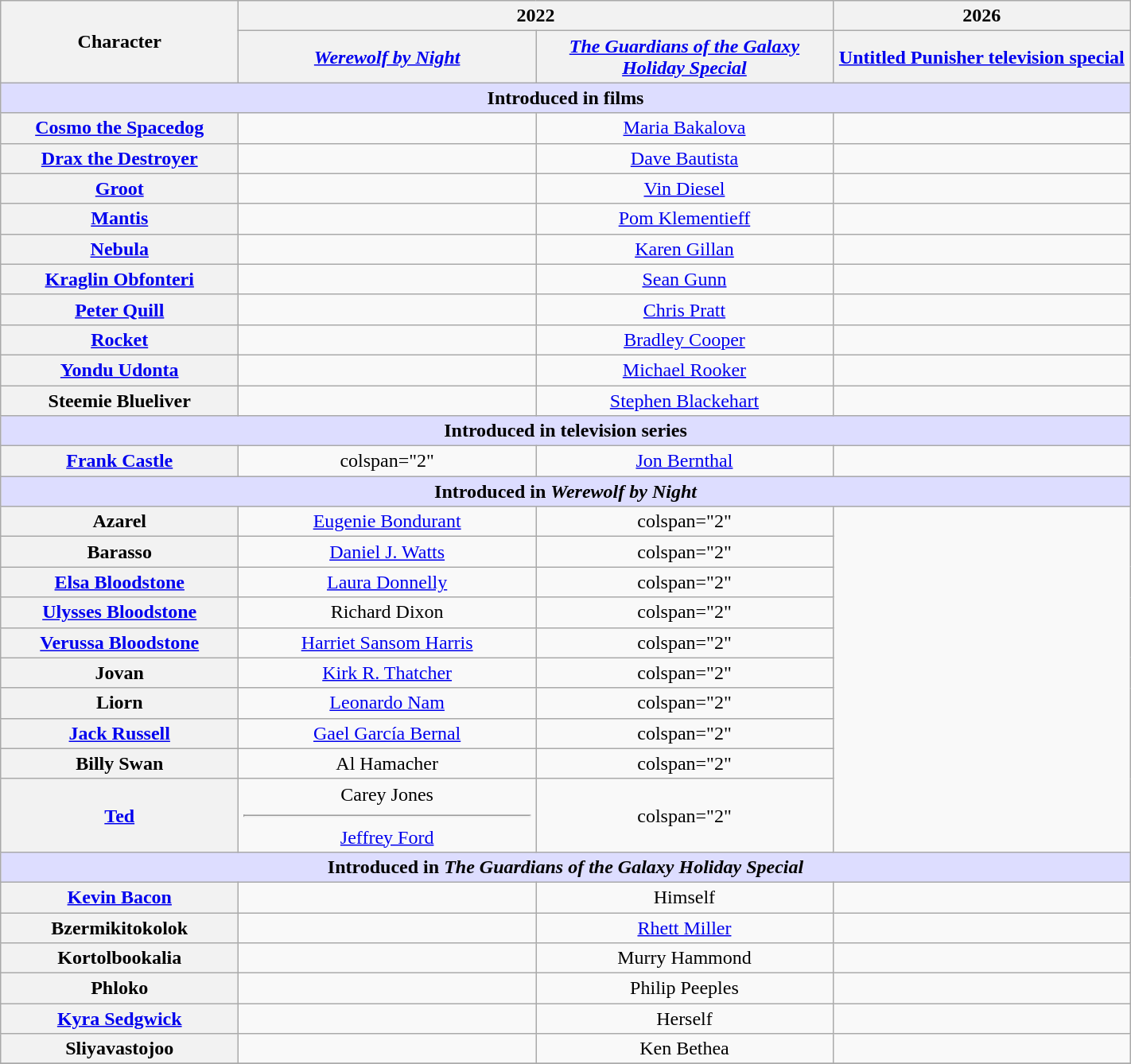<table class="wikitable" style="text-align:center; width:75%;">
<tr>
<th rowspan="2" style="width:5%;">Character</th>
<th colspan="2">2022</th>
<th>2026<br></th>
</tr>
<tr>
<th style="width:10%;"><em><a href='#'>Werewolf by Night</a></em></th>
<th style="width:10%;"><em><a href='#'>The Guardians of the Galaxy Holiday Special</a></em></th>
<th style="width:10%;"><a href='#'>Untitled Punisher television special</a></th>
</tr>
<tr>
<th scope="row" colspan="4" style="background-color:#ddf;">Introduced in films</th>
</tr>
<tr>
<th scope="row"><a href='#'>Cosmo the Spacedog</a></th>
<td></td>
<td><a href='#'>Maria Bakalova</a></td>
<td></td>
</tr>
<tr>
<th scope="row"><a href='#'>Drax the Destroyer</a></th>
<td></td>
<td><a href='#'>Dave Bautista</a></td>
<td></td>
</tr>
<tr>
<th scope="row"><a href='#'>Groot</a></th>
<td></td>
<td><a href='#'>Vin Diesel</a> </td>
<td></td>
</tr>
<tr>
<th scope="row"><a href='#'>Mantis</a></th>
<td></td>
<td><a href='#'>Pom Klementieff</a></td>
<td></td>
</tr>
<tr>
<th scope="row"><a href='#'>Nebula</a></th>
<td></td>
<td><a href='#'>Karen Gillan</a></td>
<td></td>
</tr>
<tr>
<th scope="row"><a href='#'>Kraglin Obfonteri</a></th>
<td></td>
<td><a href='#'>Sean Gunn</a></td>
<td></td>
</tr>
<tr>
<th scope="row"><a href='#'>Peter Quill<br></a></th>
<td></td>
<td><a href='#'>Chris Pratt</a></td>
<td></td>
</tr>
<tr>
<th scope="row"><a href='#'>Rocket</a></th>
<td></td>
<td><a href='#'>Bradley Cooper</a> </td>
<td></td>
</tr>
<tr>
<th scope="row"><a href='#'>Yondu Udonta</a></th>
<td></td>
<td><a href='#'>Michael Rooker</a></td>
<td></td>
</tr>
<tr>
<th scope="row">Steemie Blueliver</th>
<td></td>
<td><a href='#'>Stephen Blackehart</a></td>
<td></td>
</tr>
<tr>
<th scope="row" colspan="4" style="background-color:#ddf;">Introduced in television series</th>
</tr>
<tr>
<th scope="row"><a href='#'>Frank Castle<br></a></th>
<td>colspan="2" </td>
<td><a href='#'>Jon Bernthal</a></td>
</tr>
<tr>
<th scope="row" colspan="4" style="background:#ddf;">Introduced in <em>Werewolf by Night</em></th>
</tr>
<tr>
<th scope="row">Azarel</th>
<td><a href='#'>Eugenie Bondurant</a></td>
<td>colspan="2" </td>
</tr>
<tr>
<th scope="row">Barasso</th>
<td><a href='#'>Daniel J. Watts</a></td>
<td>colspan="2" </td>
</tr>
<tr>
<th scope="row"><a href='#'>Elsa Bloodstone</a></th>
<td><a href='#'>Laura Donnelly</a></td>
<td>colspan="2" </td>
</tr>
<tr>
<th scope="row"><a href='#'>Ulysses Bloodstone</a></th>
<td>Richard Dixon</td>
<td>colspan="2" </td>
</tr>
<tr>
<th scope="row"><a href='#'>Verussa Bloodstone</a></th>
<td><a href='#'>Harriet Sansom Harris</a></td>
<td>colspan="2" </td>
</tr>
<tr>
<th scope="row">Jovan</th>
<td><a href='#'>Kirk R. Thatcher</a></td>
<td>colspan="2" </td>
</tr>
<tr>
<th scope="row">Liorn</th>
<td><a href='#'>Leonardo Nam</a></td>
<td>colspan="2" </td>
</tr>
<tr>
<th scope="row"><a href='#'>Jack Russell<br></a></th>
<td><a href='#'>Gael García Bernal</a></td>
<td>colspan="2" </td>
</tr>
<tr>
<th scope="row">Billy Swan</th>
<td>Al Hamacher</td>
<td>colspan="2" </td>
</tr>
<tr>
<th scope="row"><a href='#'>Ted<br></a></th>
<td>Carey Jones<hr><a href='#'>Jeffrey Ford</a></td>
<td>colspan="2" </td>
</tr>
<tr>
<th scope="row" colspan="4" style="background-color:#ddf;">Introduced in <em>The Guardians of the Galaxy Holiday Special</em></th>
</tr>
<tr>
<th scope="row"><a href='#'>Kevin Bacon</a></th>
<td></td>
<td>Himself</td>
<td></td>
</tr>
<tr>
<th scope="row">Bzermikitokolok</th>
<td></td>
<td><a href='#'>Rhett Miller</a></td>
<td></td>
</tr>
<tr>
<th scope="row">Kortolbookalia</th>
<td></td>
<td>Murry Hammond</td>
<td></td>
</tr>
<tr>
<th scope="row">Phloko</th>
<td></td>
<td>Philip Peeples</td>
<td></td>
</tr>
<tr>
<th scope="row"><a href='#'>Kyra Sedgwick</a></th>
<td></td>
<td>Herself </td>
<td></td>
</tr>
<tr>
<th scope="row">Sliyavastojoo</th>
<td></td>
<td>Ken Bethea</td>
<td></td>
</tr>
<tr>
</tr>
</table>
